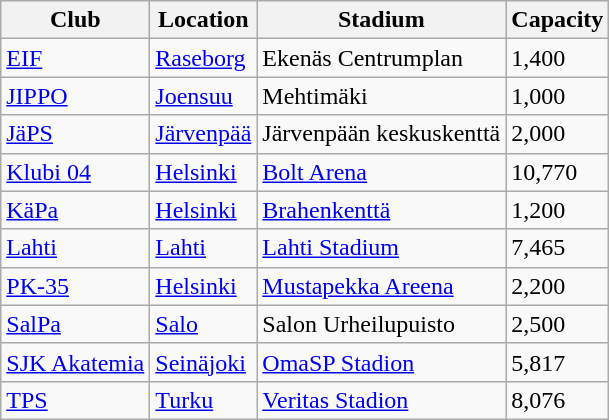<table class="wikitable sortable">
<tr>
<th>Club</th>
<th>Location</th>
<th>Stadium</th>
<th>Capacity</th>
</tr>
<tr>
<td><a href='#'>EIF</a></td>
<td><a href='#'>Raseborg</a></td>
<td>Ekenäs Centrumplan</td>
<td>1,400</td>
</tr>
<tr>
<td><a href='#'>JIPPO</a></td>
<td><a href='#'>Joensuu</a></td>
<td>Mehtimäki</td>
<td>1,000</td>
</tr>
<tr>
<td><a href='#'>JäPS</a></td>
<td><a href='#'>Järvenpää</a></td>
<td>Järvenpään keskuskenttä</td>
<td>2,000</td>
</tr>
<tr>
<td><a href='#'>Klubi 04</a></td>
<td><a href='#'>Helsinki</a></td>
<td><a href='#'>Bolt Arena</a></td>
<td>10,770</td>
</tr>
<tr>
<td><a href='#'>KäPa</a></td>
<td><a href='#'>Helsinki</a></td>
<td><a href='#'>Brahenkenttä</a></td>
<td>1,200</td>
</tr>
<tr>
<td><a href='#'>Lahti</a></td>
<td><a href='#'>Lahti</a></td>
<td><a href='#'>Lahti Stadium</a></td>
<td>7,465</td>
</tr>
<tr>
<td><a href='#'>PK-35</a></td>
<td><a href='#'>Helsinki</a></td>
<td><a href='#'>Mustapekka Areena</a></td>
<td>2,200</td>
</tr>
<tr>
<td><a href='#'>SalPa</a></td>
<td><a href='#'>Salo</a></td>
<td>Salon Urheilupuisto</td>
<td>2,500</td>
</tr>
<tr>
<td><a href='#'>SJK Akatemia</a></td>
<td><a href='#'>Seinäjoki</a></td>
<td><a href='#'>OmaSP Stadion</a></td>
<td>5,817</td>
</tr>
<tr>
<td><a href='#'>TPS</a></td>
<td><a href='#'>Turku</a></td>
<td><a href='#'>Veritas Stadion</a></td>
<td>8,076</td>
</tr>
</table>
